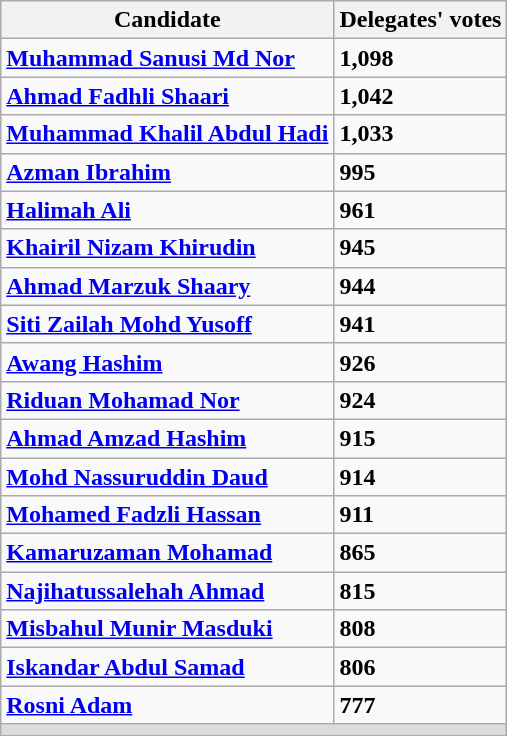<table class="wikitable">
<tr>
<th>Candidate</th>
<th>Delegates' votes</th>
</tr>
<tr>
<td><strong><a href='#'>Muhammad Sanusi Md Nor</a></strong></td>
<td colspan="1"><strong>1,098</strong></td>
</tr>
<tr>
<td><strong><a href='#'>Ahmad Fadhli Shaari</a></strong></td>
<td><strong>1,042</strong></td>
</tr>
<tr>
<td><strong><a href='#'>Muhammad Khalil Abdul Hadi</a></strong></td>
<td><strong>1,033</strong></td>
</tr>
<tr>
<td><strong><a href='#'>Azman Ibrahim</a></strong></td>
<td><strong>995</strong></td>
</tr>
<tr>
<td><strong><a href='#'>Halimah Ali</a></strong></td>
<td><strong>961</strong></td>
</tr>
<tr>
<td><strong><a href='#'>Khairil Nizam Khirudin</a></strong></td>
<td><strong>945</strong></td>
</tr>
<tr>
<td><strong><a href='#'>Ahmad Marzuk Shaary</a></strong></td>
<td><strong>944</strong></td>
</tr>
<tr>
<td><strong><a href='#'>Siti Zailah Mohd Yusoff</a></strong></td>
<td><strong>941</strong></td>
</tr>
<tr>
<td><strong><a href='#'>Awang Hashim</a></strong></td>
<td><strong>926</strong></td>
</tr>
<tr>
<td><strong><a href='#'>Riduan Mohamad Nor</a></strong></td>
<td><strong>924</strong></td>
</tr>
<tr>
<td><strong><a href='#'>Ahmad Amzad Hashim</a></strong></td>
<td><strong>915</strong></td>
</tr>
<tr>
<td><strong><a href='#'>Mohd Nassuruddin Daud</a></strong></td>
<td><strong>914</strong></td>
</tr>
<tr>
<td><strong><a href='#'>Mohamed Fadzli Hassan</a></strong></td>
<td><strong>911</strong></td>
</tr>
<tr>
<td><strong><a href='#'>Kamaruzaman Mohamad</a></strong></td>
<td><strong>865</strong></td>
</tr>
<tr>
<td><strong><a href='#'>Najihatussalehah Ahmad</a></strong></td>
<td><strong>815</strong></td>
</tr>
<tr>
<td><strong><a href='#'>Misbahul Munir Masduki</a></strong></td>
<td><strong>808</strong></td>
</tr>
<tr>
<td><strong><a href='#'>Iskandar Abdul Samad</a></strong></td>
<td><strong>806</strong></td>
</tr>
<tr>
<td><strong><a href='#'>Rosni Adam</a></strong></td>
<td><strong>777</strong></td>
</tr>
<tr>
<td colspan="3" bgcolor="dcdcdc"></td>
</tr>
</table>
